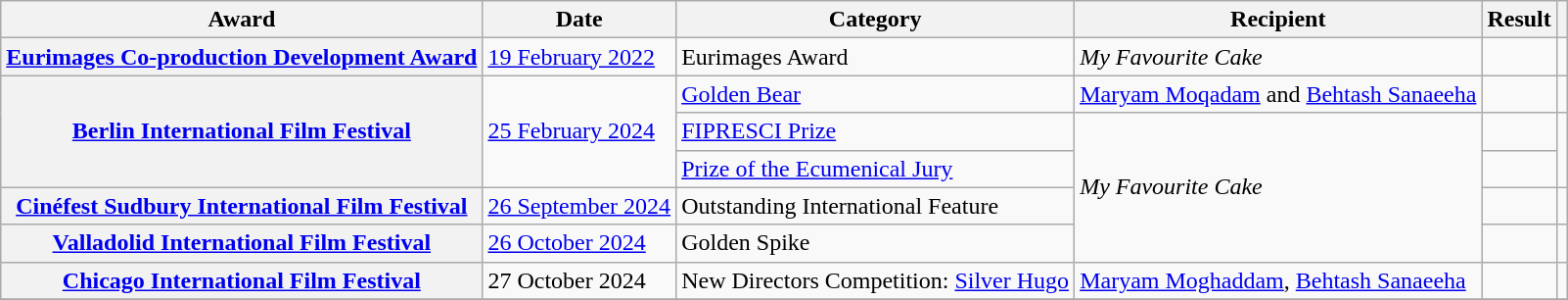<table class="wikitable sortable plainrowheaders">
<tr>
<th>Award</th>
<th>Date</th>
<th>Category</th>
<th>Recipient</th>
<th>Result</th>
<th></th>
</tr>
<tr>
<th scope="row"><a href='#'>Eurimages Co-production Development Award</a></th>
<td><a href='#'>19 February 2022</a></td>
<td>Eurimages Award</td>
<td rowspan="1"><em>My Favourite Cake</em></td>
<td></td>
<td align="center" rowspan="1"></td>
</tr>
<tr>
<th scope="row" rowspan="3"><a href='#'>Berlin International Film Festival</a></th>
<td rowspan="3"><a href='#'>25 February 2024</a></td>
<td><a href='#'>Golden Bear</a></td>
<td rowspan="1"><a href='#'>Maryam Moqadam</a> and <a href='#'>Behtash Sanaeeha</a></td>
<td></td>
<td align="center" rowspan="1"></td>
</tr>
<tr>
<td><a href='#'>FIPRESCI Prize</a></td>
<td rowspan=4><em>My Favourite Cake</em></td>
<td></td>
<td align="center" rowspan="2"></td>
</tr>
<tr>
<td><a href='#'>Prize of the Ecumenical Jury</a></td>
<td></td>
</tr>
<tr>
<th scope="row"><a href='#'>Cinéfest Sudbury International Film Festival</a></th>
<td><a href='#'>26 September 2024</a></td>
<td>Outstanding International Feature</td>
<td></td>
<td align="center"></td>
</tr>
<tr>
<th scope="row"><a href='#'>Valladolid International Film Festival</a></th>
<td><a href='#'>26 October 2024</a></td>
<td>Golden Spike</td>
<td></td>
<td align="center"></td>
</tr>
<tr>
<th scope="row"><a href='#'>Chicago International Film Festival</a></th>
<td>27 October 2024</td>
<td>New Directors Competition: <a href='#'>Silver Hugo</a></td>
<td><a href='#'>Maryam Moghaddam</a>, <a href='#'>Behtash Sanaeeha</a></td>
<td></td>
<td align="center"></td>
</tr>
<tr>
</tr>
</table>
